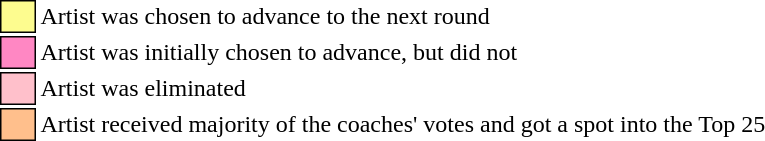<table class="toccolours" style="font-size: 100%; white-space: nowrap">
<tr>
<td style="background:#fdfc8f; border:1px solid black">     </td>
<td>Artist was chosen to advance to the next round</td>
</tr>
<tr>
<td style="background:#FF87C3; border:1px solid black">     </td>
<td>Artist was initially chosen to advance, but did not</td>
</tr>
<tr>
<td style="background:pink; border:1px solid black">     </td>
<td>Artist was eliminated</td>
</tr>
<tr>
<td style="background:#ffbf8c; border:1px solid black">     </td>
<td>Artist received majority of the coaches' votes and got a spot into the Top 25</td>
</tr>
</table>
